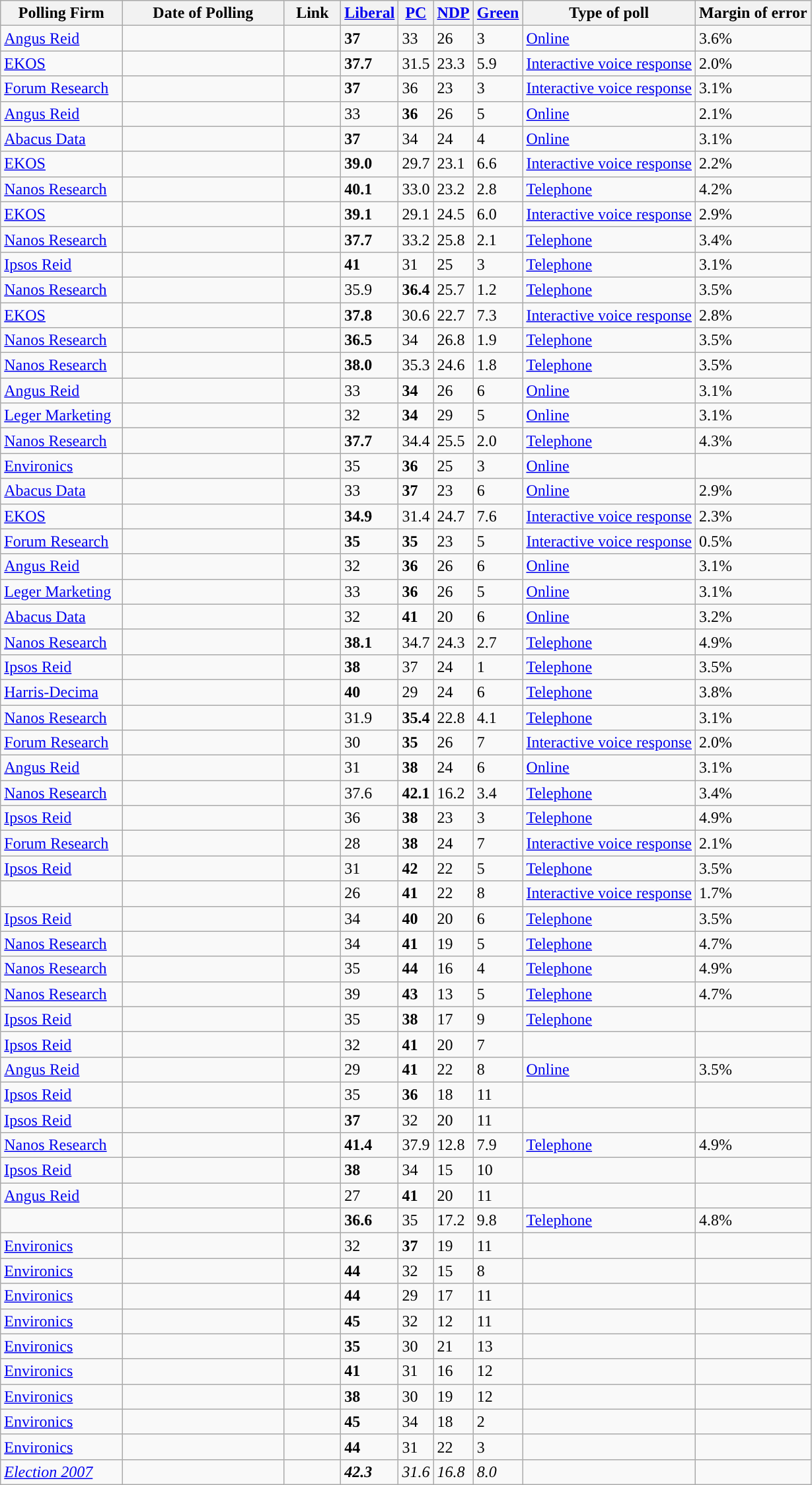<table class="wikitable mw-collapsible sortable mw-collapsed">
<tr style="background-color:#E9E9E9">
<th width=15%>Polling Firm</th>
<th width=20%>Date of Polling</th>
<th width=7% class=unsortable>Link</th>
<th style="background-color:"><strong><a href='#'>Liberal</a></strong></th>
<th style="background-color:"><strong><a href='#'>PC</a></strong></th>
<th style="background-color:"><strong><a href='#'>NDP</a></strong></th>
<th style="background-color:"><strong><a href='#'>Green</a></strong></th>
<th class=unsortable>Type of poll</th>
<th class=unsortable>Margin of error</th>
</tr>
<tr>
<td><a href='#'>Angus Reid</a></td>
<td></td>
<td></td>
<td><strong>37</strong></td>
<td>33</td>
<td>26</td>
<td>3</td>
<td><a href='#'>Online</a></td>
<td>3.6%</td>
</tr>
<tr>
<td><a href='#'>EKOS</a></td>
<td></td>
<td></td>
<td><strong>37.7</strong></td>
<td>31.5</td>
<td>23.3</td>
<td>5.9</td>
<td><a href='#'>Interactive voice response</a></td>
<td>2.0%</td>
</tr>
<tr>
<td><a href='#'>Forum Research</a></td>
<td></td>
<td></td>
<td><strong>37</strong></td>
<td>36</td>
<td>23</td>
<td>3</td>
<td><a href='#'>Interactive voice response</a></td>
<td>3.1%</td>
</tr>
<tr>
<td><a href='#'>Angus Reid</a></td>
<td></td>
<td></td>
<td>33</td>
<td><strong>36</strong></td>
<td>26</td>
<td>5</td>
<td><a href='#'>Online</a></td>
<td>2.1%</td>
</tr>
<tr>
<td><a href='#'>Abacus Data</a></td>
<td></td>
<td></td>
<td><strong>37</strong></td>
<td>34</td>
<td>24</td>
<td>4</td>
<td><a href='#'>Online</a></td>
<td>3.1%</td>
</tr>
<tr>
<td><a href='#'>EKOS</a></td>
<td></td>
<td></td>
<td><strong>39.0</strong></td>
<td>29.7</td>
<td>23.1</td>
<td>6.6</td>
<td><a href='#'>Interactive voice response</a></td>
<td>2.2%</td>
</tr>
<tr>
<td><a href='#'>Nanos Research</a></td>
<td></td>
<td></td>
<td><strong>40.1</strong></td>
<td>33.0</td>
<td>23.2</td>
<td>2.8</td>
<td><a href='#'>Telephone</a></td>
<td>4.2%</td>
</tr>
<tr>
<td><a href='#'>EKOS</a></td>
<td></td>
<td></td>
<td><strong>39.1</strong></td>
<td>29.1</td>
<td>24.5</td>
<td>6.0</td>
<td><a href='#'>Interactive voice response</a></td>
<td>2.9%</td>
</tr>
<tr>
<td><a href='#'>Nanos Research</a></td>
<td></td>
<td></td>
<td><strong>37.7</strong></td>
<td>33.2</td>
<td>25.8</td>
<td>2.1</td>
<td><a href='#'>Telephone</a></td>
<td>3.4%</td>
</tr>
<tr>
<td><a href='#'>Ipsos Reid</a></td>
<td></td>
<td></td>
<td><strong>41</strong></td>
<td>31</td>
<td>25</td>
<td>3</td>
<td><a href='#'>Telephone</a></td>
<td>3.1%</td>
</tr>
<tr>
<td><a href='#'>Nanos Research</a></td>
<td></td>
<td></td>
<td>35.9</td>
<td><strong>36.4</strong></td>
<td>25.7</td>
<td>1.2</td>
<td><a href='#'>Telephone</a></td>
<td>3.5%</td>
</tr>
<tr>
<td><a href='#'>EKOS</a></td>
<td></td>
<td></td>
<td><strong>37.8</strong></td>
<td>30.6</td>
<td>22.7</td>
<td>7.3</td>
<td><a href='#'>Interactive voice response</a></td>
<td>2.8%</td>
</tr>
<tr>
<td><a href='#'>Nanos Research</a></td>
<td></td>
<td></td>
<td><strong>36.5</strong></td>
<td>34</td>
<td>26.8</td>
<td>1.9</td>
<td><a href='#'>Telephone</a></td>
<td>3.5%</td>
</tr>
<tr>
<td><a href='#'>Nanos Research</a></td>
<td></td>
<td></td>
<td><strong>38.0</strong></td>
<td>35.3</td>
<td>24.6</td>
<td>1.8</td>
<td><a href='#'>Telephone</a></td>
<td>3.5%</td>
</tr>
<tr>
<td><a href='#'>Angus Reid</a></td>
<td></td>
<td></td>
<td>33</td>
<td><strong>34</strong></td>
<td>26</td>
<td>6</td>
<td><a href='#'>Online</a></td>
<td>3.1%</td>
</tr>
<tr>
<td><a href='#'>Leger Marketing</a></td>
<td></td>
<td></td>
<td>32</td>
<td><strong>34</strong></td>
<td>29</td>
<td>5</td>
<td><a href='#'>Online</a></td>
<td>3.1%</td>
</tr>
<tr>
<td><a href='#'>Nanos Research</a></td>
<td></td>
<td></td>
<td><strong>37.7</strong></td>
<td>34.4</td>
<td>25.5</td>
<td>2.0</td>
<td><a href='#'>Telephone</a></td>
<td>4.3%</td>
</tr>
<tr>
<td><a href='#'>Environics</a></td>
<td></td>
<td></td>
<td>35</td>
<td><strong>36</strong></td>
<td>25</td>
<td>3</td>
<td><a href='#'>Online</a></td>
<td></td>
</tr>
<tr>
<td><a href='#'>Abacus Data</a></td>
<td></td>
<td></td>
<td>33</td>
<td><strong>37</strong></td>
<td>23</td>
<td>6</td>
<td><a href='#'>Online</a></td>
<td>2.9%</td>
</tr>
<tr>
<td><a href='#'>EKOS</a></td>
<td></td>
<td></td>
<td><strong>34.9</strong></td>
<td>31.4</td>
<td>24.7</td>
<td>7.6</td>
<td><a href='#'>Interactive voice response</a></td>
<td>2.3%</td>
</tr>
<tr>
<td><a href='#'>Forum Research</a></td>
<td></td>
<td></td>
<td><strong>35</strong></td>
<td><strong>35</strong></td>
<td>23</td>
<td>5</td>
<td><a href='#'>Interactive voice response</a></td>
<td>0.5%</td>
</tr>
<tr>
<td><a href='#'>Angus Reid</a></td>
<td></td>
<td></td>
<td>32</td>
<td><strong>36</strong></td>
<td>26</td>
<td>6</td>
<td><a href='#'>Online</a></td>
<td>3.1%</td>
</tr>
<tr>
<td><a href='#'>Leger Marketing</a></td>
<td></td>
<td></td>
<td>33</td>
<td><strong>36</strong></td>
<td>26</td>
<td>5</td>
<td><a href='#'>Online</a></td>
<td>3.1%</td>
</tr>
<tr>
<td><a href='#'>Abacus Data</a></td>
<td></td>
<td></td>
<td>32</td>
<td><strong>41</strong></td>
<td>20</td>
<td>6</td>
<td><a href='#'>Online</a></td>
<td>3.2%</td>
</tr>
<tr>
<td><a href='#'>Nanos Research</a></td>
<td></td>
<td></td>
<td><strong>38.1</strong></td>
<td>34.7</td>
<td>24.3</td>
<td>2.7</td>
<td><a href='#'>Telephone</a></td>
<td>4.9%</td>
</tr>
<tr>
<td><a href='#'>Ipsos Reid</a></td>
<td></td>
<td> </td>
<td><strong>38</strong></td>
<td>37</td>
<td>24</td>
<td>1</td>
<td><a href='#'>Telephone</a></td>
<td>3.5%</td>
</tr>
<tr>
<td><a href='#'>Harris-Decima</a></td>
<td></td>
<td></td>
<td><strong>40</strong></td>
<td>29</td>
<td>24</td>
<td>6</td>
<td><a href='#'>Telephone</a></td>
<td>3.8%</td>
</tr>
<tr>
<td><a href='#'>Nanos Research</a></td>
<td></td>
<td></td>
<td>31.9</td>
<td><strong>35.4</strong></td>
<td>22.8</td>
<td>4.1</td>
<td><a href='#'>Telephone</a></td>
<td>3.1%</td>
</tr>
<tr>
<td><a href='#'>Forum Research</a></td>
<td></td>
<td></td>
<td>30</td>
<td><strong>35</strong></td>
<td>26</td>
<td>7</td>
<td><a href='#'>Interactive voice response</a></td>
<td>2.0%</td>
</tr>
<tr>
<td><a href='#'>Angus Reid</a></td>
<td></td>
<td></td>
<td>31</td>
<td><strong>38</strong></td>
<td>24</td>
<td>6</td>
<td><a href='#'>Online</a></td>
<td>3.1%</td>
</tr>
<tr>
<td><a href='#'>Nanos Research</a></td>
<td></td>
<td></td>
<td>37.6</td>
<td><strong>42.1</strong></td>
<td>16.2</td>
<td>3.4</td>
<td><a href='#'>Telephone</a></td>
<td>3.4%</td>
</tr>
<tr>
<td><a href='#'>Ipsos Reid</a></td>
<td></td>
<td> </td>
<td>36</td>
<td><strong>38</strong></td>
<td>23</td>
<td>3</td>
<td><a href='#'>Telephone</a></td>
<td>4.9%</td>
</tr>
<tr>
<td><a href='#'>Forum Research</a></td>
<td></td>
<td></td>
<td>28</td>
<td><strong>38</strong></td>
<td>24</td>
<td>7</td>
<td><a href='#'>Interactive voice response</a></td>
<td>2.1%</td>
</tr>
<tr>
<td><a href='#'>Ipsos Reid</a></td>
<td></td>
<td> </td>
<td>31</td>
<td><strong>42</strong></td>
<td>22</td>
<td>5</td>
<td><a href='#'>Telephone</a></td>
<td>3.5%</td>
</tr>
<tr>
<td></td>
<td></td>
<td></td>
<td>26</td>
<td><strong>41</strong></td>
<td>22</td>
<td>8</td>
<td><a href='#'>Interactive voice response</a></td>
<td>1.7%</td>
</tr>
<tr>
<td><a href='#'>Ipsos Reid</a></td>
<td></td>
<td></td>
<td>34</td>
<td><strong>40</strong></td>
<td>20</td>
<td>6</td>
<td><a href='#'>Telephone</a></td>
<td>3.5%</td>
</tr>
<tr>
<td><a href='#'>Nanos Research</a></td>
<td></td>
<td></td>
<td>34</td>
<td><strong>41</strong></td>
<td>19</td>
<td>5</td>
<td><a href='#'>Telephone</a></td>
<td>4.7%</td>
</tr>
<tr>
<td><a href='#'>Nanos Research</a></td>
<td></td>
<td></td>
<td>35</td>
<td><strong>44</strong></td>
<td>16</td>
<td>4</td>
<td><a href='#'>Telephone</a></td>
<td>4.9%</td>
</tr>
<tr>
<td><a href='#'>Nanos Research</a></td>
<td></td>
<td></td>
<td>39</td>
<td><strong>43</strong></td>
<td>13</td>
<td>5</td>
<td><a href='#'>Telephone</a></td>
<td>4.7%</td>
</tr>
<tr>
<td><a href='#'>Ipsos Reid</a></td>
<td></td>
<td> </td>
<td>35</td>
<td><strong>38</strong></td>
<td>17</td>
<td>9</td>
<td><a href='#'>Telephone</a></td>
<td></td>
</tr>
<tr>
<td><a href='#'>Ipsos Reid</a></td>
<td></td>
<td></td>
<td>32</td>
<td><strong>41</strong></td>
<td>20</td>
<td>7</td>
<td></td>
<td></td>
</tr>
<tr>
<td><a href='#'>Angus Reid</a></td>
<td></td>
<td></td>
<td>29</td>
<td><strong>41</strong></td>
<td>22</td>
<td>8</td>
<td><a href='#'>Online</a></td>
<td>3.5%</td>
</tr>
<tr>
<td><a href='#'>Ipsos Reid</a></td>
<td></td>
<td></td>
<td>35</td>
<td><strong>36</strong></td>
<td>18</td>
<td>11</td>
<td></td>
<td></td>
</tr>
<tr>
<td><a href='#'>Ipsos Reid</a></td>
<td></td>
<td></td>
<td><strong>37</strong></td>
<td>32</td>
<td>20</td>
<td>11</td>
<td></td>
<td></td>
</tr>
<tr>
<td><a href='#'>Nanos Research</a></td>
<td></td>
<td></td>
<td><strong>41.4</strong></td>
<td>37.9</td>
<td>12.8</td>
<td>7.9</td>
<td><a href='#'>Telephone</a></td>
<td>4.9%</td>
</tr>
<tr>
<td><a href='#'>Ipsos Reid</a></td>
<td></td>
<td></td>
<td><strong>38</strong></td>
<td>34</td>
<td>15</td>
<td>10</td>
<td></td>
<td></td>
</tr>
<tr>
<td><a href='#'>Angus Reid</a></td>
<td></td>
<td></td>
<td>27</td>
<td><strong>41</strong></td>
<td>20</td>
<td>11</td>
<td></td>
<td></td>
</tr>
<tr>
<td></td>
<td></td>
<td></td>
<td><strong>36.6</strong></td>
<td>35</td>
<td>17.2</td>
<td>9.8</td>
<td><a href='#'>Telephone</a></td>
<td>4.8%</td>
</tr>
<tr>
<td><a href='#'>Environics</a></td>
<td></td>
<td></td>
<td>32</td>
<td><strong>37</strong></td>
<td>19</td>
<td>11</td>
<td></td>
<td></td>
</tr>
<tr>
<td><a href='#'>Environics</a></td>
<td></td>
<td></td>
<td><strong>44</strong></td>
<td>32</td>
<td>15</td>
<td>8</td>
<td></td>
<td></td>
</tr>
<tr>
<td><a href='#'>Environics</a></td>
<td></td>
<td></td>
<td><strong>44</strong></td>
<td>29</td>
<td>17</td>
<td>11</td>
<td></td>
<td></td>
</tr>
<tr>
<td><a href='#'>Environics</a></td>
<td></td>
<td></td>
<td><strong>45</strong></td>
<td>32</td>
<td>12</td>
<td>11</td>
<td></td>
<td></td>
</tr>
<tr>
<td><a href='#'>Environics</a></td>
<td></td>
<td></td>
<td><strong>35</strong></td>
<td>30</td>
<td>21</td>
<td>13</td>
<td></td>
<td></td>
</tr>
<tr>
<td><a href='#'>Environics</a></td>
<td></td>
<td></td>
<td><strong>41</strong></td>
<td>31</td>
<td>16</td>
<td>12</td>
<td></td>
<td></td>
</tr>
<tr>
<td><a href='#'>Environics</a></td>
<td></td>
<td></td>
<td><strong>38</strong></td>
<td>30</td>
<td>19</td>
<td>12</td>
<td></td>
<td></td>
</tr>
<tr>
<td><a href='#'>Environics</a></td>
<td></td>
<td></td>
<td><strong>45</strong></td>
<td>34</td>
<td>18</td>
<td>2</td>
<td></td>
<td></td>
</tr>
<tr>
<td><a href='#'>Environics</a></td>
<td></td>
<td></td>
<td><strong>44</strong></td>
<td>31</td>
<td>22</td>
<td>3</td>
<td></td>
<td></td>
</tr>
<tr>
<td><em><a href='#'>Election 2007</a></em></td>
<td><em></em></td>
<td><em></em></td>
<td><strong><em>42.3</em></strong></td>
<td><em>31.6</em></td>
<td><em>16.8</em></td>
<td><em>8.0</em></td>
<td></td>
<td></td>
</tr>
</table>
